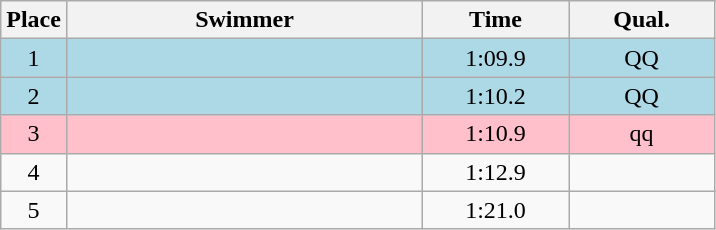<table class=wikitable style="text-align:center">
<tr>
<th>Place</th>
<th width=230>Swimmer</th>
<th width=90>Time</th>
<th width=90>Qual.</th>
</tr>
<tr bgcolor=lightblue>
<td>1</td>
<td align=left></td>
<td>1:09.9</td>
<td>QQ</td>
</tr>
<tr bgcolor=lightblue>
<td>2</td>
<td align=left></td>
<td>1:10.2</td>
<td>QQ</td>
</tr>
<tr bgcolor=pink>
<td>3</td>
<td align=left></td>
<td>1:10.9</td>
<td>qq</td>
</tr>
<tr>
<td>4</td>
<td align=left></td>
<td>1:12.9</td>
<td></td>
</tr>
<tr>
<td>5</td>
<td align=left></td>
<td>1:21.0</td>
<td></td>
</tr>
</table>
